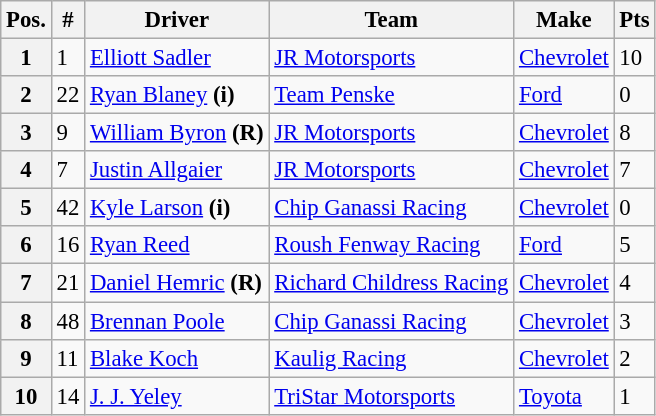<table class="wikitable" style="font-size:95%">
<tr>
<th>Pos.</th>
<th>#</th>
<th>Driver</th>
<th>Team</th>
<th>Make</th>
<th>Pts</th>
</tr>
<tr>
<th>1</th>
<td>1</td>
<td><a href='#'>Elliott Sadler</a></td>
<td><a href='#'>JR Motorsports</a></td>
<td><a href='#'>Chevrolet</a></td>
<td>10</td>
</tr>
<tr>
<th>2</th>
<td>22</td>
<td><a href='#'>Ryan Blaney</a> <strong>(i)</strong></td>
<td><a href='#'>Team Penske</a></td>
<td><a href='#'>Ford</a></td>
<td>0</td>
</tr>
<tr>
<th>3</th>
<td>9</td>
<td><a href='#'>William Byron</a> <strong>(R)</strong></td>
<td><a href='#'>JR Motorsports</a></td>
<td><a href='#'>Chevrolet</a></td>
<td>8</td>
</tr>
<tr>
<th>4</th>
<td>7</td>
<td><a href='#'>Justin Allgaier</a></td>
<td><a href='#'>JR Motorsports</a></td>
<td><a href='#'>Chevrolet</a></td>
<td>7</td>
</tr>
<tr>
<th>5</th>
<td>42</td>
<td><a href='#'>Kyle Larson</a> <strong>(i)</strong></td>
<td><a href='#'>Chip Ganassi Racing</a></td>
<td><a href='#'>Chevrolet</a></td>
<td>0</td>
</tr>
<tr>
<th>6</th>
<td>16</td>
<td><a href='#'>Ryan Reed</a></td>
<td><a href='#'>Roush Fenway Racing</a></td>
<td><a href='#'>Ford</a></td>
<td>5</td>
</tr>
<tr>
<th>7</th>
<td>21</td>
<td><a href='#'>Daniel Hemric</a> <strong>(R)</strong></td>
<td><a href='#'>Richard Childress Racing</a></td>
<td><a href='#'>Chevrolet</a></td>
<td>4</td>
</tr>
<tr>
<th>8</th>
<td>48</td>
<td><a href='#'>Brennan Poole</a></td>
<td><a href='#'>Chip Ganassi Racing</a></td>
<td><a href='#'>Chevrolet</a></td>
<td>3</td>
</tr>
<tr>
<th>9</th>
<td>11</td>
<td><a href='#'>Blake Koch</a></td>
<td><a href='#'>Kaulig Racing</a></td>
<td><a href='#'>Chevrolet</a></td>
<td>2</td>
</tr>
<tr>
<th>10</th>
<td>14</td>
<td><a href='#'>J. J. Yeley</a></td>
<td><a href='#'>TriStar Motorsports</a></td>
<td><a href='#'>Toyota</a></td>
<td>1</td>
</tr>
</table>
